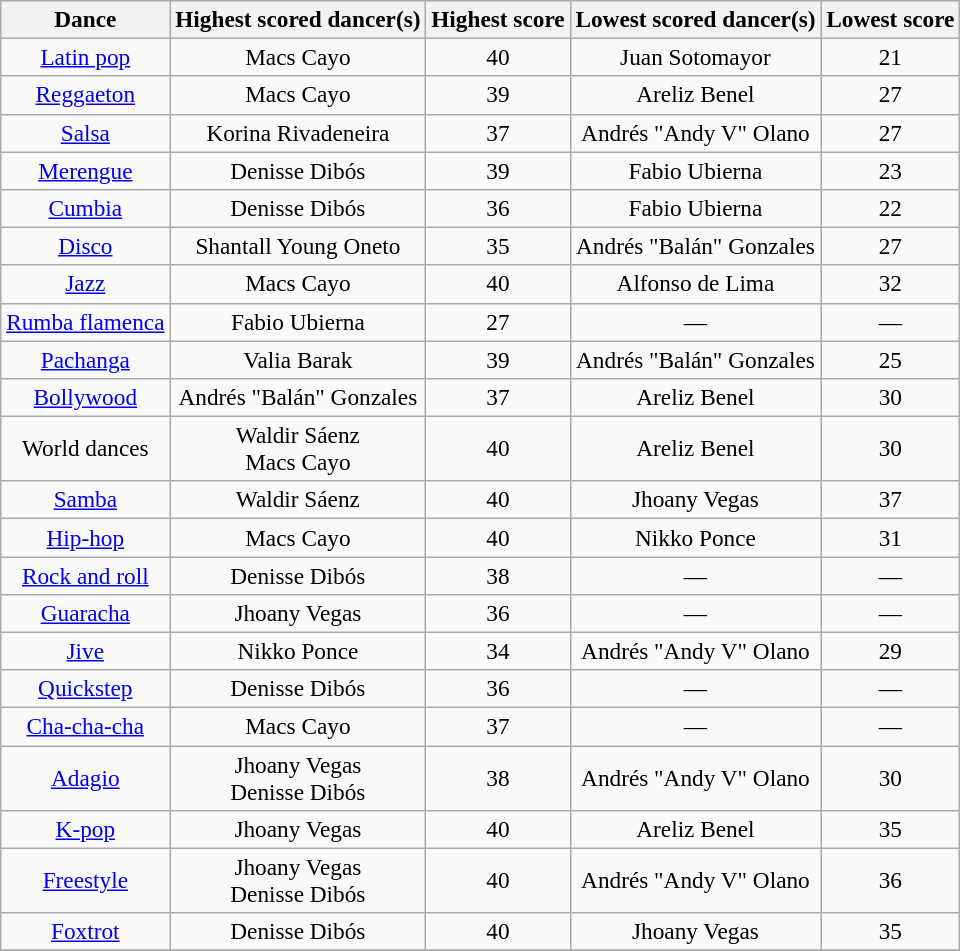<table class="wikitable sortable" style="text-align:center; white-space:nowrap;  font-size:97%;">
<tr>
<th>Dance</th>
<th class="sortable">Highest scored dancer(s)</th>
<th>Highest score</th>
<th class="sortable">Lowest scored dancer(s)</th>
<th>Lowest score</th>
</tr>
<tr>
<td><a href='#'>Latin pop</a></td>
<td>Macs Cayo</td>
<td>40</td>
<td>Juan Sotomayor</td>
<td>21</td>
</tr>
<tr>
<td><a href='#'>Reggaeton</a></td>
<td>Macs Cayo</td>
<td>39</td>
<td>Areliz Benel</td>
<td>27</td>
</tr>
<tr>
<td><a href='#'>Salsa</a></td>
<td>Korina Rivadeneira</td>
<td>37</td>
<td>Andrés "Andy V" Olano</td>
<td>27</td>
</tr>
<tr>
<td><a href='#'>Merengue</a></td>
<td>Denisse Dibós</td>
<td>39</td>
<td>Fabio Ubierna</td>
<td>23</td>
</tr>
<tr>
<td><a href='#'>Cumbia</a></td>
<td>Denisse Dibós</td>
<td>36</td>
<td>Fabio Ubierna</td>
<td>22</td>
</tr>
<tr>
<td><a href='#'>Disco</a></td>
<td>Shantall Young Oneto</td>
<td>35</td>
<td>Andrés "Balán" Gonzales</td>
<td>27</td>
</tr>
<tr>
<td><a href='#'>Jazz</a></td>
<td>Macs Cayo</td>
<td>40</td>
<td>Alfonso de Lima</td>
<td>32</td>
</tr>
<tr>
<td><a href='#'>Rumba flamenca</a></td>
<td>Fabio Ubierna</td>
<td>27</td>
<td>—</td>
<td>—</td>
</tr>
<tr>
<td><a href='#'>Pachanga</a></td>
<td>Valia Barak</td>
<td>39</td>
<td>Andrés "Balán" Gonzales</td>
<td>25</td>
</tr>
<tr>
<td><a href='#'>Bollywood</a></td>
<td>Andrés "Balán" Gonzales</td>
<td>37</td>
<td>Areliz Benel</td>
<td>30</td>
</tr>
<tr>
<td>World dances</td>
<td>Waldir Sáenz<br>Macs Cayo</td>
<td>40</td>
<td>Areliz Benel</td>
<td>30</td>
</tr>
<tr>
<td><a href='#'>Samba</a></td>
<td>Waldir Sáenz</td>
<td>40</td>
<td>Jhoany Vegas</td>
<td>37</td>
</tr>
<tr>
<td><a href='#'>Hip-hop</a></td>
<td>Macs Cayo</td>
<td>40</td>
<td>Nikko Ponce</td>
<td>31</td>
</tr>
<tr>
<td><a href='#'>Rock and roll</a></td>
<td>Denisse Dibós</td>
<td>38</td>
<td>—</td>
<td>—</td>
</tr>
<tr>
<td><a href='#'>Guaracha</a></td>
<td>Jhoany Vegas</td>
<td>36</td>
<td>—</td>
<td>—</td>
</tr>
<tr>
<td><a href='#'>Jive</a></td>
<td>Nikko Ponce</td>
<td>34</td>
<td>Andrés "Andy V" Olano</td>
<td>29</td>
</tr>
<tr>
<td><a href='#'>Quickstep</a></td>
<td>Denisse Dibós</td>
<td>36</td>
<td>—</td>
<td>—</td>
</tr>
<tr>
<td><a href='#'>Cha-cha-cha</a></td>
<td>Macs Cayo</td>
<td>37</td>
<td>—</td>
<td>—</td>
</tr>
<tr>
<td><a href='#'>Adagio</a></td>
<td>Jhoany Vegas<br>Denisse Dibós</td>
<td>38</td>
<td>Andrés "Andy V" Olano</td>
<td>30</td>
</tr>
<tr>
<td><a href='#'>K-pop</a></td>
<td>Jhoany Vegas</td>
<td>40</td>
<td>Areliz Benel</td>
<td>35</td>
</tr>
<tr>
<td><a href='#'>Freestyle</a></td>
<td>Jhoany Vegas<br>Denisse Dibós</td>
<td>40</td>
<td>Andrés "Andy V" Olano</td>
<td>36</td>
</tr>
<tr>
<td><a href='#'>Foxtrot</a></td>
<td>Denisse Dibós</td>
<td>40</td>
<td>Jhoany Vegas</td>
<td>35</td>
</tr>
<tr>
</tr>
</table>
